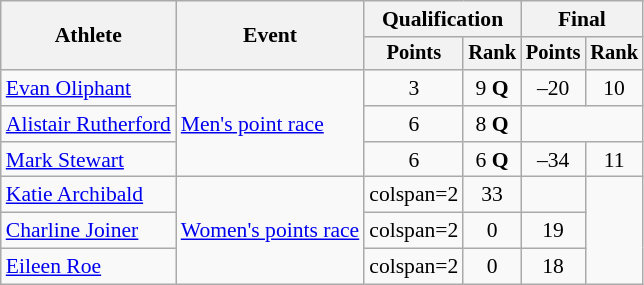<table class="wikitable" style="font-size:90%;">
<tr>
<th rowspan=2>Athlete</th>
<th rowspan=2>Event</th>
<th colspan=2>Qualification</th>
<th colspan=2>Final</th>
</tr>
<tr style="font-size:95%">
<th>Points</th>
<th>Rank</th>
<th>Points</th>
<th>Rank</th>
</tr>
<tr align=center>
<td align=left><a href='#'>Evan Oliphant</a></td>
<td align=left rowspan=3><a href='#'>Men's point race</a></td>
<td>3</td>
<td>9 <strong>Q</strong></td>
<td>–20</td>
<td>10</td>
</tr>
<tr align=center>
<td align=left><a href='#'>Alistair Rutherford</a></td>
<td>6</td>
<td>8 <strong>Q</strong></td>
<td colspan="2"></td>
</tr>
<tr align=center>
<td align=left><a href='#'>Mark Stewart</a></td>
<td>6</td>
<td>6 <strong>Q</strong></td>
<td>–34</td>
<td>11</td>
</tr>
<tr align=center>
<td align=left><a href='#'>Katie Archibald</a></td>
<td align=left rowspan=3><a href='#'>Women's points race</a></td>
<td>colspan=2 </td>
<td>33</td>
<td></td>
</tr>
<tr align=center>
<td align=left><a href='#'>Charline Joiner</a></td>
<td>colspan=2 </td>
<td>0</td>
<td>19</td>
</tr>
<tr align=center>
<td align=left><a href='#'>Eileen Roe</a></td>
<td>colspan=2 </td>
<td>0</td>
<td>18</td>
</tr>
</table>
